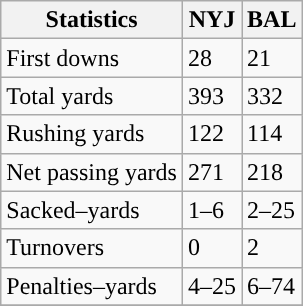<table class="wikitable" style="float: left;">
<tr>
<th>Statistics</th>
<th>NYJ</th>
<th>BAL</th>
</tr>
<tr>
<td>First downs</td>
<td>28</td>
<td>21</td>
</tr>
<tr>
<td>Total yards</td>
<td>393</td>
<td>332</td>
</tr>
<tr>
<td>Rushing yards</td>
<td>122</td>
<td>114</td>
</tr>
<tr>
<td>Net passing yards</td>
<td>271</td>
<td>218</td>
</tr>
<tr>
<td>Sacked–yards</td>
<td>1–6</td>
<td>2–25</td>
</tr>
<tr>
<td>Turnovers</td>
<td>0</td>
<td>2</td>
</tr>
<tr>
<td>Penalties–yards</td>
<td>4–25</td>
<td>6–74</td>
</tr>
<tr>
</tr>
</table>
